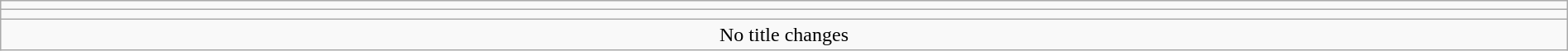<table class="wikitable" style="text-align:center; width:100%;">
<tr>
<td colspan=5></td>
</tr>
<tr>
<td colspan=5><strong></strong></td>
</tr>
<tr>
<td colspan="5">No title changes</td>
</tr>
</table>
